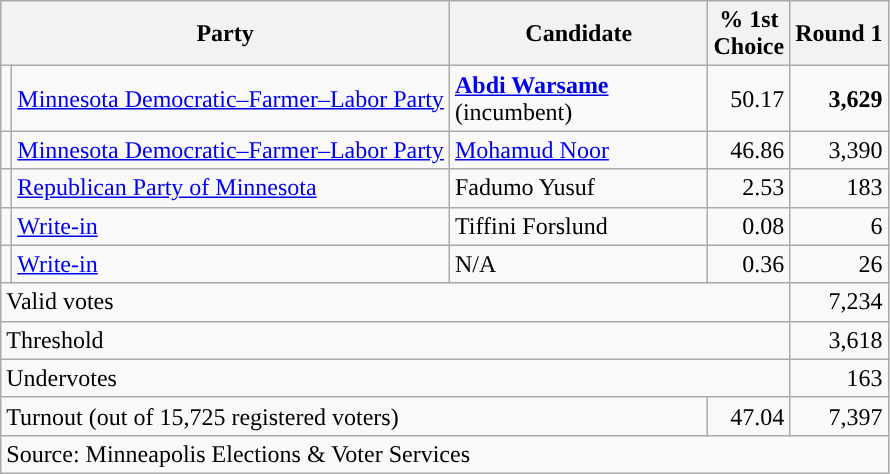<table class="wikitable">
<tr>
<th colspan="2" style="width:290px">Party</th>
<th style="width:165px">Candidate</th>
<th>% 1st<br>Choice</th>
<th>Round 1</th>
</tr>
<tr>
<td style="background-color:"></td>
<td><a href='#'>Minnesota Democratic–Farmer–Labor Party</a></td>
<td><strong><a href='#'>Abdi Warsame</a></strong> (incumbent)</td>
<td align="right">50.17</td>
<td align="right"><strong>3,629</strong></td>
</tr>
<tr>
<td style="background-color:"></td>
<td><a href='#'>Minnesota Democratic–Farmer–Labor Party</a></td>
<td><a href='#'>Mohamud Noor</a></td>
<td align="right">46.86</td>
<td align="right">3,390</td>
</tr>
<tr>
<td style="background-color:"></td>
<td><a href='#'>Republican Party of Minnesota</a></td>
<td>Fadumo Yusuf</td>
<td align="right">2.53</td>
<td align="right">183</td>
</tr>
<tr>
<td style="background-color:"></td>
<td><a href='#'>Write-in</a></td>
<td>Tiffini Forslund</td>
<td align="right">0.08</td>
<td align="right">6</td>
</tr>
<tr>
<td style="background-color:"></td>
<td><a href='#'>Write-in</a></td>
<td>N/A</td>
<td align="right">0.36</td>
<td align="right">26</td>
</tr>
<tr>
<td colspan="4">Valid votes</td>
<td align="right">7,234</td>
</tr>
<tr>
<td colspan="4">Threshold</td>
<td align="right">3,618</td>
</tr>
<tr>
<td colspan="4">Undervotes</td>
<td align="right">163</td>
</tr>
<tr>
<td colspan="3">Turnout (out of 15,725 registered voters)</td>
<td align="right">47.04</td>
<td align="right">7,397</td>
</tr>
<tr>
<td colspan="5">Source: Minneapolis Elections & Voter Services</td>
</tr>
</table>
